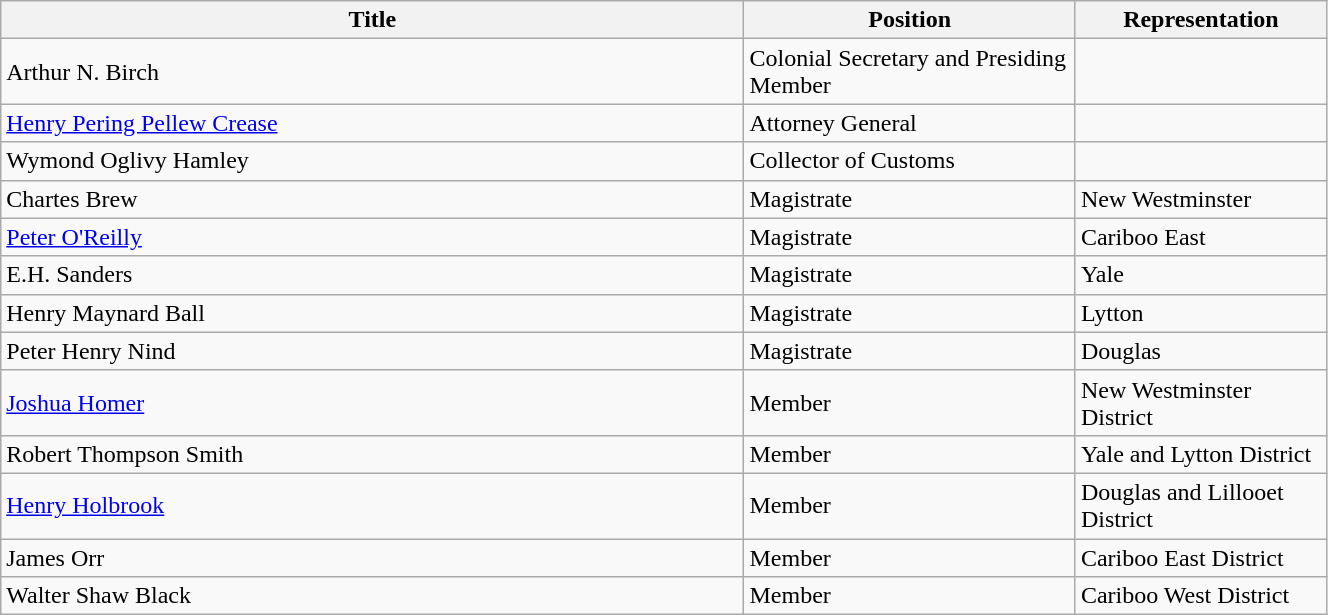<table class="wikitable" style="width:70%;">
<tr>
<th>Title</th>
<th style="width:25%;">Position</th>
<th style="width:160px;">Representation</th>
</tr>
<tr>
<td>Arthur N. Birch</td>
<td>Colonial Secretary and Presiding Member</td>
<td></td>
</tr>
<tr>
<td><a href='#'>Henry Pering Pellew Crease</a></td>
<td>Attorney General</td>
<td></td>
</tr>
<tr>
<td>Wymond Oglivy Hamley</td>
<td>Collector of Customs</td>
<td></td>
</tr>
<tr>
<td>Chartes Brew</td>
<td>Magistrate</td>
<td>New Westminster</td>
</tr>
<tr>
<td><a href='#'>Peter O'Reilly</a></td>
<td>Magistrate</td>
<td>Cariboo East</td>
</tr>
<tr>
<td>E.H. Sanders</td>
<td>Magistrate</td>
<td>Yale</td>
</tr>
<tr>
<td>Henry Maynard Ball</td>
<td>Magistrate</td>
<td>Lytton</td>
</tr>
<tr>
<td>Peter Henry Nind</td>
<td>Magistrate</td>
<td>Douglas</td>
</tr>
<tr>
<td><a href='#'>Joshua Homer</a></td>
<td>Member</td>
<td>New Westminster District</td>
</tr>
<tr>
<td>Robert Thompson Smith</td>
<td>Member</td>
<td>Yale and Lytton District</td>
</tr>
<tr>
<td><a href='#'>Henry Holbrook</a></td>
<td>Member</td>
<td>Douglas and Lillooet District</td>
</tr>
<tr>
<td>James Orr</td>
<td>Member</td>
<td>Cariboo East District</td>
</tr>
<tr>
<td>Walter Shaw Black</td>
<td>Member</td>
<td>Cariboo West District</td>
</tr>
</table>
